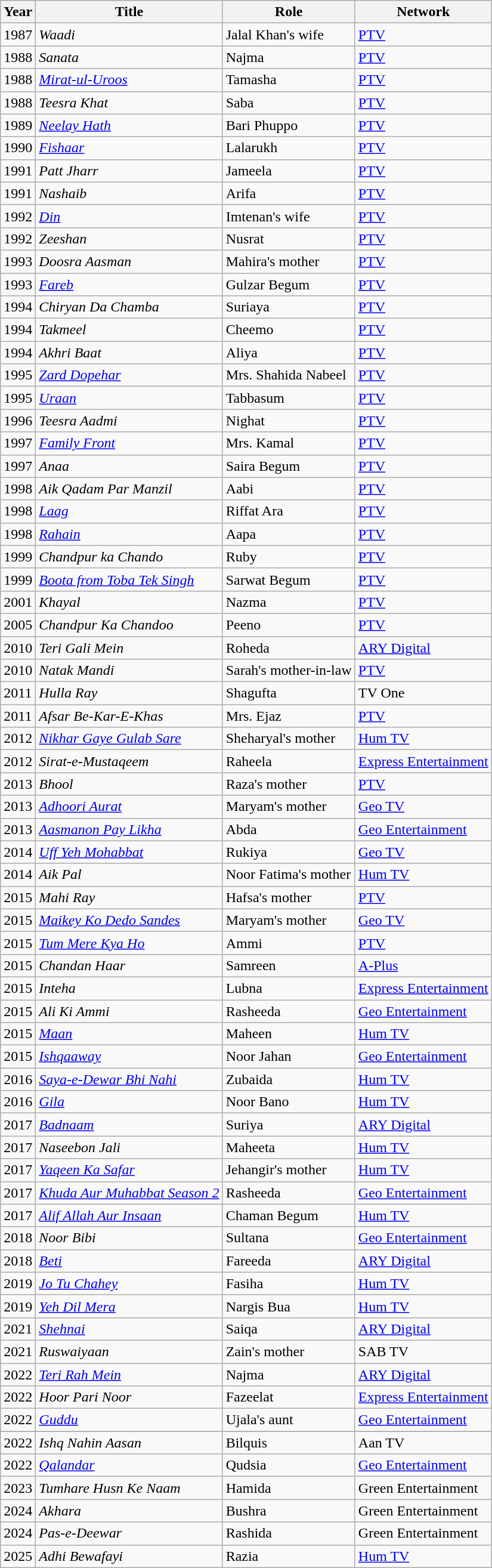<table class="wikitable sortable plainrowheaders">
<tr style="text-align:center;">
<th scope="col">Year</th>
<th scope="col">Title</th>
<th scope="col">Role</th>
<th scope="col">Network</th>
</tr>
<tr>
<td>1987</td>
<td><em>Waadi</em></td>
<td>Jalal Khan's wife</td>
<td><a href='#'>PTV</a></td>
</tr>
<tr>
<td>1988</td>
<td><em>Sanata</em></td>
<td>Najma</td>
<td><a href='#'>PTV</a></td>
</tr>
<tr>
<td>1988</td>
<td><em><a href='#'>Mirat-ul-Uroos</a></em></td>
<td>Tamasha</td>
<td><a href='#'>PTV</a></td>
</tr>
<tr>
<td>1988</td>
<td><em>Teesra Khat</em></td>
<td>Saba</td>
<td><a href='#'>PTV</a></td>
</tr>
<tr>
<td>1989</td>
<td><em><a href='#'>Neelay Hath</a></em></td>
<td>Bari Phuppo</td>
<td><a href='#'>PTV</a></td>
</tr>
<tr>
<td>1990</td>
<td><em><a href='#'>Fishaar</a></em></td>
<td>Lalarukh</td>
<td><a href='#'>PTV</a></td>
</tr>
<tr>
<td>1991</td>
<td><em>Patt Jharr</em></td>
<td>Jameela</td>
<td><a href='#'>PTV</a></td>
</tr>
<tr>
<td>1991</td>
<td><em>Nashaib</em></td>
<td>Arifa</td>
<td><a href='#'>PTV</a></td>
</tr>
<tr>
<td>1992</td>
<td><em><a href='#'>Din</a></em></td>
<td>Imtenan's wife</td>
<td><a href='#'>PTV</a></td>
</tr>
<tr>
<td>1992</td>
<td><em>Zeeshan</em></td>
<td>Nusrat</td>
<td><a href='#'>PTV</a></td>
</tr>
<tr>
<td>1993</td>
<td><em>Doosra Aasman</em></td>
<td>Mahira's mother</td>
<td><a href='#'>PTV</a></td>
</tr>
<tr>
<td>1993</td>
<td><em><a href='#'>Fareb</a></em></td>
<td>Gulzar Begum</td>
<td><a href='#'>PTV</a></td>
</tr>
<tr>
<td>1994</td>
<td><em>Chiryan Da Chamba</em></td>
<td>Suriaya</td>
<td><a href='#'>PTV</a></td>
</tr>
<tr>
<td>1994</td>
<td><em>Takmeel</em></td>
<td>Cheemo</td>
<td><a href='#'>PTV</a></td>
</tr>
<tr>
<td>1994</td>
<td><em>Akhri Baat</em></td>
<td>Aliya</td>
<td><a href='#'>PTV</a></td>
</tr>
<tr>
<td>1995</td>
<td><em><a href='#'>Zard Dopehar</a></em></td>
<td>Mrs. Shahida Nabeel</td>
<td><a href='#'>PTV</a></td>
</tr>
<tr>
<td>1995</td>
<td><em><a href='#'>Uraan</a></em></td>
<td>Tabbasum</td>
<td><a href='#'>PTV</a></td>
</tr>
<tr>
<td>1996</td>
<td><em>Teesra Aadmi</em></td>
<td>Nighat</td>
<td><a href='#'>PTV</a></td>
</tr>
<tr>
<td>1997</td>
<td><em><a href='#'>Family Front</a></em></td>
<td>Mrs. Kamal</td>
<td><a href='#'>PTV</a></td>
</tr>
<tr>
<td>1997</td>
<td><em>Anaa</em></td>
<td>Saira Begum</td>
<td><a href='#'>PTV</a></td>
</tr>
<tr>
<td>1998</td>
<td><em>Aik Qadam Par Manzil</em></td>
<td>Aabi</td>
<td><a href='#'>PTV</a></td>
</tr>
<tr>
<td>1998</td>
<td><em><a href='#'>Laag</a></em></td>
<td>Riffat Ara</td>
<td><a href='#'>PTV</a></td>
</tr>
<tr>
<td>1998</td>
<td><em><a href='#'>Rahain</a></em></td>
<td>Aapa</td>
<td><a href='#'>PTV</a></td>
</tr>
<tr>
<td>1999</td>
<td><em>Chandpur ka Chando</em></td>
<td>Ruby</td>
<td><a href='#'>PTV</a></td>
</tr>
<tr>
<td>1999</td>
<td><em><a href='#'>Boota from Toba Tek Singh</a></em></td>
<td>Sarwat Begum</td>
<td><a href='#'>PTV</a></td>
</tr>
<tr>
<td>2001</td>
<td><em>Khayal</em></td>
<td>Nazma</td>
<td><a href='#'>PTV</a></td>
</tr>
<tr>
<td>2005</td>
<td><em>Chandpur Ka Chandoo</em></td>
<td>Peeno</td>
<td><a href='#'>PTV</a></td>
</tr>
<tr>
<td>2010</td>
<td><em>Teri Gali Mein</em></td>
<td>Roheda</td>
<td><a href='#'>ARY Digital</a></td>
</tr>
<tr>
<td>2010</td>
<td><em>Natak Mandi</em></td>
<td>Sarah's mother-in-law</td>
<td><a href='#'>PTV</a></td>
</tr>
<tr>
<td>2011</td>
<td><em>Hulla Ray</em></td>
<td>Shagufta</td>
<td>TV One</td>
</tr>
<tr>
<td>2011</td>
<td><em>Afsar Be-Kar-E-Khas</em></td>
<td>Mrs. Ejaz</td>
<td><a href='#'>PTV</a></td>
</tr>
<tr>
<td>2012</td>
<td><em><a href='#'>Nikhar Gaye Gulab Sare</a></em></td>
<td>Sheharyal's mother</td>
<td><a href='#'>Hum TV</a></td>
</tr>
<tr>
<td>2012</td>
<td><em>Sirat-e-Mustaqeem</em></td>
<td>Raheela</td>
<td><a href='#'>Express Entertainment</a></td>
</tr>
<tr>
<td>2013</td>
<td><em>Bhool</em></td>
<td>Raza's mother</td>
<td><a href='#'>PTV</a></td>
</tr>
<tr>
<td>2013</td>
<td><em><a href='#'>Adhoori Aurat</a></em></td>
<td>Maryam's mother</td>
<td><a href='#'>Geo TV</a></td>
</tr>
<tr>
<td>2013</td>
<td><em><a href='#'>Aasmanon Pay Likha</a></em></td>
<td>Abda</td>
<td><a href='#'>Geo Entertainment</a></td>
</tr>
<tr>
<td>2014</td>
<td><em><a href='#'>Uff Yeh Mohabbat</a></em></td>
<td>Rukiya</td>
<td><a href='#'>Geo TV</a></td>
</tr>
<tr>
<td>2014</td>
<td><em>Aik Pal</em></td>
<td>Noor Fatima's mother</td>
<td><a href='#'>Hum TV</a></td>
</tr>
<tr>
<td>2015</td>
<td><em>Mahi Ray</em></td>
<td>Hafsa's mother</td>
<td><a href='#'>PTV</a></td>
</tr>
<tr>
<td>2015</td>
<td><em><a href='#'>Maikey Ko Dedo Sandes</a></em></td>
<td>Maryam's mother</td>
<td><a href='#'>Geo TV</a></td>
</tr>
<tr>
<td>2015</td>
<td><em><a href='#'>Tum Mere Kya Ho</a></em></td>
<td>Ammi</td>
<td><a href='#'>PTV</a></td>
</tr>
<tr>
<td>2015</td>
<td><em>Chandan Haar</em></td>
<td>Samreen</td>
<td><a href='#'>A-Plus</a></td>
</tr>
<tr>
<td>2015</td>
<td><em>Inteha</em></td>
<td>Lubna</td>
<td><a href='#'>Express Entertainment</a></td>
</tr>
<tr>
<td>2015</td>
<td><em>Ali Ki Ammi</em></td>
<td>Rasheeda</td>
<td><a href='#'>Geo Entertainment</a></td>
</tr>
<tr>
<td>2015</td>
<td><em><a href='#'>Maan</a></em></td>
<td>Maheen</td>
<td><a href='#'>Hum TV</a></td>
</tr>
<tr>
<td>2015</td>
<td><em><a href='#'>Ishqaaway</a></em></td>
<td>Noor Jahan</td>
<td><a href='#'>Geo Entertainment</a></td>
</tr>
<tr>
<td>2016</td>
<td><em><a href='#'>Saya-e-Dewar Bhi Nahi</a></em></td>
<td>Zubaida</td>
<td><a href='#'>Hum TV</a></td>
</tr>
<tr>
<td>2016</td>
<td><em><a href='#'>Gila</a></em></td>
<td>Noor Bano</td>
<td><a href='#'>Hum TV</a></td>
</tr>
<tr>
<td>2017</td>
<td><em><a href='#'>Badnaam</a></em></td>
<td>Suriya</td>
<td><a href='#'>ARY Digital</a></td>
</tr>
<tr>
<td>2017</td>
<td><em>Naseebon Jali</em></td>
<td>Maheeta</td>
<td><a href='#'>Hum TV</a></td>
</tr>
<tr>
<td>2017</td>
<td><em><a href='#'>Yaqeen Ka Safar</a></em></td>
<td>Jehangir's mother</td>
<td><a href='#'>Hum TV</a></td>
</tr>
<tr>
<td>2017</td>
<td><em><a href='#'>Khuda Aur Muhabbat Season 2</a></em></td>
<td>Rasheeda</td>
<td><a href='#'>Geo Entertainment</a></td>
</tr>
<tr>
<td>2017</td>
<td><em><a href='#'>Alif Allah Aur Insaan</a></em></td>
<td>Chaman Begum</td>
<td><a href='#'>Hum TV</a></td>
</tr>
<tr>
<td>2018</td>
<td><em>Noor Bibi</em></td>
<td>Sultana</td>
<td><a href='#'>Geo Entertainment</a></td>
</tr>
<tr>
<td>2018</td>
<td><em><a href='#'>Beti</a></em></td>
<td>Fareeda</td>
<td><a href='#'>ARY Digital</a></td>
</tr>
<tr>
<td>2019</td>
<td><em><a href='#'>Jo Tu Chahey</a></em></td>
<td>Fasiha</td>
<td><a href='#'>Hum TV</a></td>
</tr>
<tr>
<td>2019</td>
<td><em><a href='#'>Yeh Dil Mera</a></em></td>
<td>Nargis Bua</td>
<td><a href='#'>Hum TV</a></td>
</tr>
<tr>
<td>2021</td>
<td><em><a href='#'>Shehnai</a></em></td>
<td>Saiqa</td>
<td><a href='#'>ARY Digital</a></td>
</tr>
<tr>
<td>2021</td>
<td><em>Ruswaiyaan</em></td>
<td>Zain's mother</td>
<td>SAB TV</td>
</tr>
<tr>
<td>2022</td>
<td><em><a href='#'>Teri Rah Mein</a></em></td>
<td>Najma</td>
<td><a href='#'>ARY Digital</a></td>
</tr>
<tr>
<td>2022</td>
<td><em>Hoor Pari Noor</em></td>
<td>Fazeelat</td>
<td><a href='#'>Express Entertainment</a></td>
</tr>
<tr>
<td>2022</td>
<td><em><a href='#'>Guddu</a></em></td>
<td>Ujala's aunt</td>
<td><a href='#'>Geo Entertainment</a></td>
</tr>
<tr>
</tr>
<tr>
<td>2022</td>
<td><em>Ishq Nahin Aasan</em></td>
<td>Bilquis</td>
<td>Aan TV</td>
</tr>
<tr>
<td>2022</td>
<td><em><a href='#'>Qalandar</a></em></td>
<td>Qudsia</td>
<td><a href='#'>Geo Entertainment</a></td>
</tr>
<tr>
<td>2023</td>
<td><em>Tumhare Husn Ke Naam</em></td>
<td>Hamida</td>
<td>Green Entertainment</td>
</tr>
<tr>
<td>2024</td>
<td><em>Akhara</em></td>
<td>Bushra</td>
<td>Green Entertainment</td>
</tr>
<tr>
<td>2024</td>
<td><em>Pas-e-Deewar</em></td>
<td>Rashida</td>
<td>Green Entertainment</td>
</tr>
<tr>
<td>2025</td>
<td><em>Adhi Bewafayi</em></td>
<td>Razia</td>
<td><a href='#'>Hum TV</a></td>
</tr>
</table>
